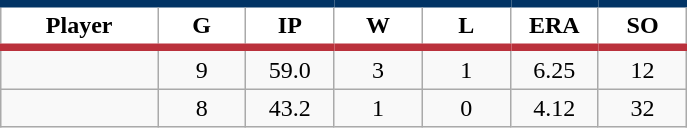<table class="wikitable sortable">
<tr>
<th style="background:#FFFFFF; border-top:#023465 5px solid; border-bottom:#ba313c 5px solid;" width="16%">Player</th>
<th style="background:#FFFFFF; border-top:#023465 5px solid; border-bottom:#ba313c 5px solid;" width="9%">G</th>
<th style="background:#FFFFFF; border-top:#023465 5px solid; border-bottom:#ba313c 5px solid;" width="9%">IP</th>
<th style="background:#FFFFFF; border-top:#023465 5px solid; border-bottom:#ba313c 5px solid;" width="9%">W</th>
<th style="background:#FFFFFF; border-top:#023465 5px solid; border-bottom:#ba313c 5px solid;" width="9%">L</th>
<th style="background:#FFFFFF; border-top:#023465 5px solid; border-bottom:#ba313c 5px solid;" width="9%">ERA</th>
<th style="background:#FFFFFF; border-top:#023465 5px solid; border-bottom:#ba313c 5px solid;" width="9%">SO</th>
</tr>
<tr align="center">
<td></td>
<td>9</td>
<td>59.0</td>
<td>3</td>
<td>1</td>
<td>6.25</td>
<td>12</td>
</tr>
<tr align="center">
<td></td>
<td>8</td>
<td>43.2</td>
<td>1</td>
<td>0</td>
<td>4.12</td>
<td>32</td>
</tr>
</table>
